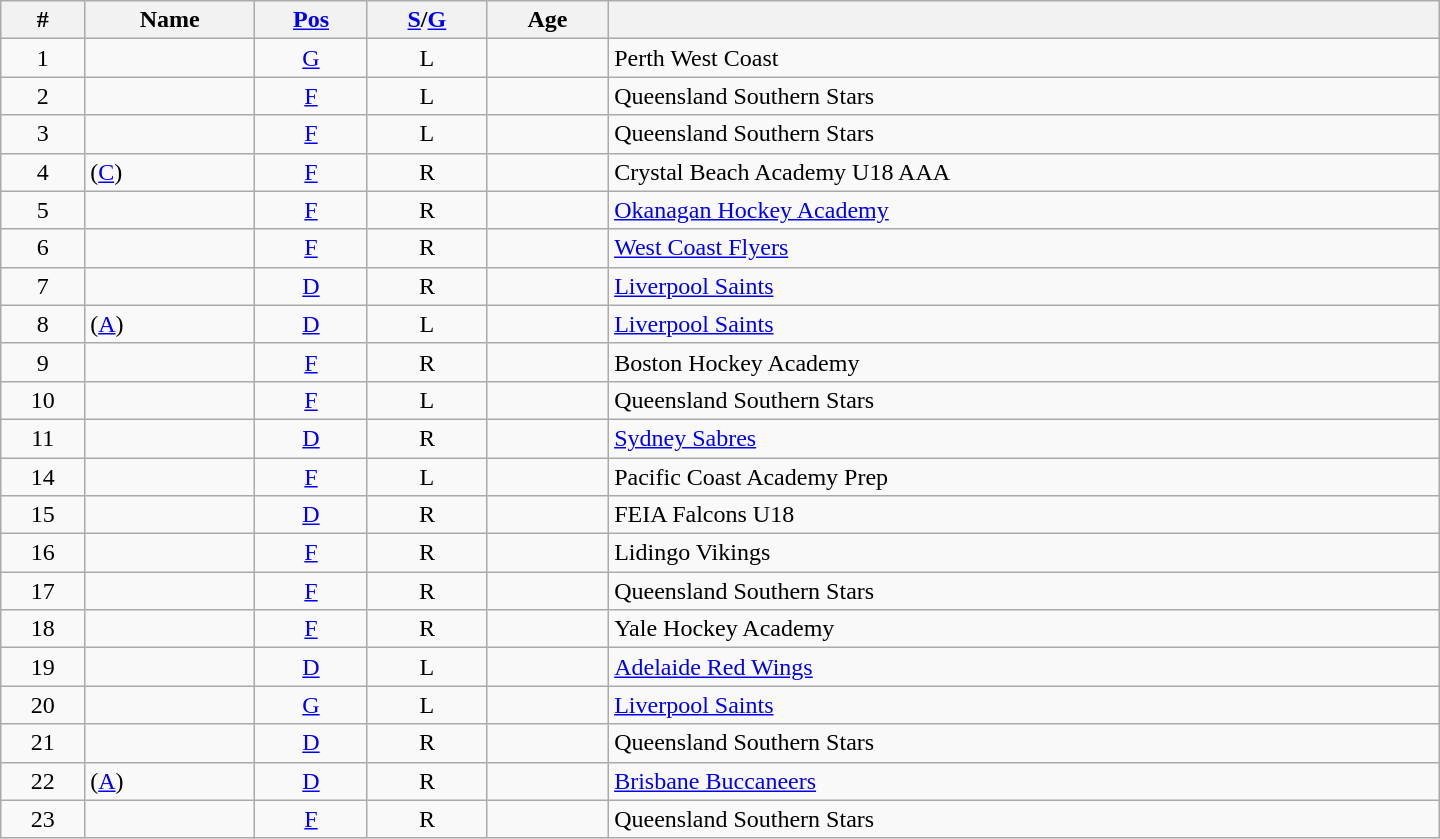<table class="wikitable sortable" style="width:60em; text-align: center">
<tr>
<th>#</th>
<th>Name</th>
<th><a href='#'>Pos</a></th>
<th><a href='#'>S</a>/<a href='#'>G</a></th>
<th>Age</th>
<th></th>
</tr>
<tr>
<td>1</td>
<td align="left"></td>
<td><a href='#'>G</a></td>
<td>L</td>
<td></td>
<td align="left">Perth West Coast</td>
</tr>
<tr>
<td>2</td>
<td align="left"></td>
<td><a href='#'>F</a></td>
<td>L</td>
<td></td>
<td align="left">Queensland Southern Stars</td>
</tr>
<tr>
<td>3</td>
<td align="left"></td>
<td><a href='#'>F</a></td>
<td>L</td>
<td></td>
<td align="left">Queensland Southern Stars</td>
</tr>
<tr>
<td>4</td>
<td align="left"> (<a href='#'>C</a>)</td>
<td><a href='#'>F</a></td>
<td>R</td>
<td></td>
<td align="left">Crystal Beach Academy U18 AAA</td>
</tr>
<tr>
<td>5</td>
<td align="left"></td>
<td><a href='#'>F</a></td>
<td>R</td>
<td></td>
<td align="left"><a href='#'>Okanagan Hockey Academy</a></td>
</tr>
<tr>
<td>6</td>
<td align="left"></td>
<td><a href='#'>F</a></td>
<td>R</td>
<td></td>
<td align="left"><a href='#'>West Coast Flyers</a></td>
</tr>
<tr>
<td>7</td>
<td align="left"></td>
<td><a href='#'>D</a></td>
<td>R</td>
<td></td>
<td align="left"><a href='#'>Liverpool Saints</a></td>
</tr>
<tr>
<td>8</td>
<td align="left"> (<a href='#'>A</a>)</td>
<td><a href='#'>D</a></td>
<td>L</td>
<td></td>
<td align="left"><a href='#'>Liverpool Saints</a></td>
</tr>
<tr>
<td>9</td>
<td align="left"></td>
<td><a href='#'>F</a></td>
<td>R</td>
<td></td>
<td align="left">Boston Hockey Academy</td>
</tr>
<tr>
<td>10</td>
<td align="left"></td>
<td><a href='#'>F</a></td>
<td>L</td>
<td></td>
<td align="left">Queensland Southern Stars</td>
</tr>
<tr>
<td>11</td>
<td align="left"></td>
<td><a href='#'>D</a></td>
<td>R</td>
<td></td>
<td align="left"><a href='#'>Sydney Sabres</a></td>
</tr>
<tr>
<td>14</td>
<td align="left"></td>
<td><a href='#'>F</a></td>
<td>L</td>
<td></td>
<td align="left">Pacific Coast Academy Prep</td>
</tr>
<tr>
<td>15</td>
<td align="left"></td>
<td><a href='#'>D</a></td>
<td>R</td>
<td></td>
<td align="left">FEIA Falcons U18</td>
</tr>
<tr>
<td>16</td>
<td align="left"></td>
<td><a href='#'>F</a></td>
<td>R</td>
<td></td>
<td align="left">Lidingo Vikings</td>
</tr>
<tr>
<td>17</td>
<td align="left"></td>
<td><a href='#'>F</a></td>
<td>R</td>
<td></td>
<td align="left">Queensland Southern Stars</td>
</tr>
<tr>
<td>18</td>
<td align="left"></td>
<td><a href='#'>F</a></td>
<td>R</td>
<td></td>
<td align="left">Yale Hockey Academy</td>
</tr>
<tr>
<td>19</td>
<td align="left"></td>
<td><a href='#'>D</a></td>
<td>L</td>
<td></td>
<td align="left"><a href='#'>Adelaide Red Wings</a></td>
</tr>
<tr>
<td>20</td>
<td align="left"></td>
<td><a href='#'>G</a></td>
<td>L</td>
<td></td>
<td align="left"><a href='#'>Liverpool Saints</a></td>
</tr>
<tr>
<td>21</td>
<td align="left"></td>
<td><a href='#'>D</a></td>
<td>R</td>
<td></td>
<td align="left">Queensland Southern Stars</td>
</tr>
<tr>
<td>22</td>
<td align="left"> (<a href='#'>A</a>)</td>
<td><a href='#'>D</a></td>
<td>R</td>
<td></td>
<td align="left"><a href='#'>Brisbane Buccaneers</a></td>
</tr>
<tr>
<td>23</td>
<td align="left"></td>
<td><a href='#'>F</a></td>
<td>R</td>
<td></td>
<td align="left">Queensland Southern Stars</td>
</tr>
</table>
